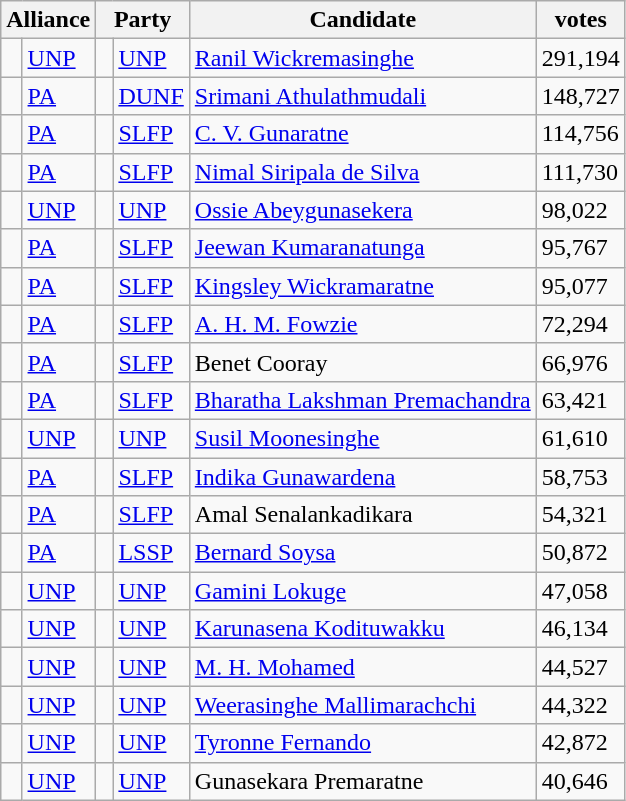<table class="wikitable sortable mw-collapsible">
<tr>
<th colspan="2">Alliance</th>
<th colspan="2">Party</th>
<th>Candidate</th>
<th>votes</th>
</tr>
<tr>
<td bgcolor=> </td>
<td align=left><a href='#'>UNP</a></td>
<td bgcolor=> </td>
<td align=left><a href='#'>UNP</a></td>
<td><a href='#'>Ranil Wickremasinghe</a></td>
<td>291,194</td>
</tr>
<tr>
<td bgcolor=> </td>
<td align=left><a href='#'>PA</a></td>
<td bgcolor=> </td>
<td align=left><a href='#'>DUNF</a></td>
<td><a href='#'>Srimani Athulathmudali</a></td>
<td>148,727</td>
</tr>
<tr>
<td bgcolor=> </td>
<td align=left><a href='#'>PA</a></td>
<td bgcolor=> </td>
<td align=left><a href='#'>SLFP</a></td>
<td><a href='#'>C. V. Gunaratne</a></td>
<td>114,756</td>
</tr>
<tr>
<td bgcolor=> </td>
<td align=left><a href='#'>PA</a></td>
<td bgcolor=> </td>
<td align=left><a href='#'>SLFP</a></td>
<td><a href='#'>Nimal Siripala de Silva</a></td>
<td>111,730</td>
</tr>
<tr>
<td bgcolor=> </td>
<td align=left><a href='#'>UNP</a></td>
<td bgcolor=> </td>
<td align=left><a href='#'>UNP</a></td>
<td><a href='#'>Ossie Abeygunasekera</a></td>
<td>98,022</td>
</tr>
<tr>
<td bgcolor=> </td>
<td align=left><a href='#'>PA</a></td>
<td bgcolor=> </td>
<td align=left><a href='#'>SLFP</a></td>
<td><a href='#'>Jeewan Kumaranatunga</a></td>
<td>95,767</td>
</tr>
<tr>
<td bgcolor=> </td>
<td align=left><a href='#'>PA</a></td>
<td bgcolor=> </td>
<td align=left><a href='#'>SLFP</a></td>
<td><a href='#'>Kingsley Wickramaratne</a></td>
<td>95,077</td>
</tr>
<tr>
<td bgcolor=> </td>
<td align=left><a href='#'>PA</a></td>
<td bgcolor=> </td>
<td align=left><a href='#'>SLFP</a></td>
<td><a href='#'>A. H. M. Fowzie</a></td>
<td>72,294</td>
</tr>
<tr>
<td bgcolor=> </td>
<td align=left><a href='#'>PA</a></td>
<td bgcolor=> </td>
<td align=left><a href='#'>SLFP</a></td>
<td>Benet Cooray</td>
<td>66,976</td>
</tr>
<tr>
<td bgcolor=> </td>
<td align=left><a href='#'>PA</a></td>
<td bgcolor=> </td>
<td align=left><a href='#'>SLFP</a></td>
<td><a href='#'>Bharatha Lakshman Premachandra</a></td>
<td>63,421</td>
</tr>
<tr>
<td bgcolor=> </td>
<td align=left><a href='#'>UNP</a></td>
<td bgcolor=> </td>
<td align=left><a href='#'>UNP</a></td>
<td><a href='#'>Susil Moonesinghe</a></td>
<td>61,610</td>
</tr>
<tr>
<td bgcolor=> </td>
<td align=left><a href='#'>PA</a></td>
<td bgcolor=> </td>
<td align=left><a href='#'>SLFP</a></td>
<td><a href='#'>Indika Gunawardena</a></td>
<td>58,753</td>
</tr>
<tr>
<td bgcolor=> </td>
<td align=left><a href='#'>PA</a></td>
<td bgcolor=> </td>
<td align=left><a href='#'>SLFP</a></td>
<td>Amal Senalankadikara</td>
<td>54,321</td>
</tr>
<tr>
<td bgcolor=> </td>
<td align=left><a href='#'>PA</a></td>
<td bgcolor=> </td>
<td align=left><a href='#'>LSSP</a></td>
<td><a href='#'>Bernard Soysa</a></td>
<td>50,872</td>
</tr>
<tr>
<td bgcolor=> </td>
<td align=left><a href='#'>UNP</a></td>
<td bgcolor=> </td>
<td align=left><a href='#'>UNP</a></td>
<td><a href='#'>Gamini Lokuge</a></td>
<td>47,058</td>
</tr>
<tr>
<td bgcolor=> </td>
<td align=left><a href='#'>UNP</a></td>
<td bgcolor=> </td>
<td align=left><a href='#'>UNP</a></td>
<td><a href='#'>Karunasena Kodituwakku</a></td>
<td>46,134</td>
</tr>
<tr>
<td bgcolor=> </td>
<td align=left><a href='#'>UNP</a></td>
<td bgcolor=> </td>
<td align=left><a href='#'>UNP</a></td>
<td><a href='#'>M. H. Mohamed</a></td>
<td>44,527</td>
</tr>
<tr>
<td bgcolor=> </td>
<td align=left><a href='#'>UNP</a></td>
<td bgcolor=> </td>
<td align=left><a href='#'>UNP</a></td>
<td><a href='#'>Weerasinghe Mallimarachchi</a></td>
<td>44,322</td>
</tr>
<tr>
<td bgcolor=> </td>
<td align=left><a href='#'>UNP</a></td>
<td bgcolor=> </td>
<td align=left><a href='#'>UNP</a></td>
<td><a href='#'>Tyronne Fernando</a></td>
<td>42,872</td>
</tr>
<tr>
<td bgcolor=> </td>
<td align=left><a href='#'>UNP</a></td>
<td bgcolor=> </td>
<td align=left><a href='#'>UNP</a></td>
<td>Gunasekara Premaratne</td>
<td>40,646</td>
</tr>
</table>
